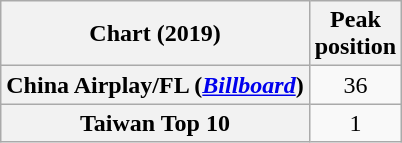<table class="wikitable unsortable plainrowheaders" style="text-align:center">
<tr>
<th scope="col">Chart (2019)</th>
<th scope="col">Peak<br>position</th>
</tr>
<tr>
<th scope="row">China Airplay/FL (<em><a href='#'>Billboard</a></em>)</th>
<td>36</td>
</tr>
<tr>
<th scope="row">Taiwan Top 10</th>
<td>1</td>
</tr>
</table>
